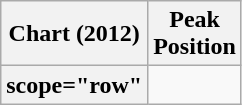<table class="wikitable sortable plainrowheaders">
<tr>
<th scope="col">Chart (2012)</th>
<th scope="col">Peak<br>Position</th>
</tr>
<tr>
<th>scope="row"</th>
</tr>
</table>
